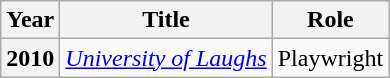<table class="wikitable plainrowheaders">
<tr>
<th scope="col">Year</th>
<th scope="col">Title</th>
<th scope="col">Role</th>
</tr>
<tr>
<th scope="row">2010</th>
<td><em><a href='#'>University of Laughs</a></em></td>
<td>Playwright</td>
</tr>
</table>
